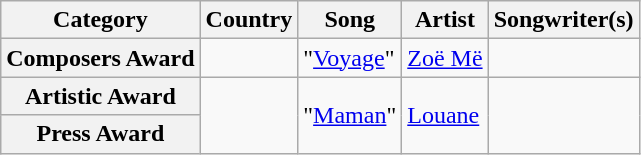<table class="wikitable plainrowheaders">
<tr>
<th scope="col">Category</th>
<th scope="col">Country</th>
<th scope="col">Song</th>
<th scope="col">Artist</th>
<th scope="col">Songwriter(s)</th>
</tr>
<tr>
<th scope="row">Composers Award</th>
<td></td>
<td>"<a href='#'>Voyage</a>"</td>
<td><a href='#'>Zoë Më</a></td>
<td></td>
</tr>
<tr>
<th scope="row">Artistic Award</th>
<td rowspan="2"></td>
<td rowspan="2">"<a href='#'>Maman</a>"</td>
<td rowspan="2"><a href='#'>Louane</a></td>
<td rowspan="2"></td>
</tr>
<tr>
<th scope="row">Press Award</th>
</tr>
</table>
